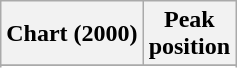<table class="wikitable sortable plainrowheaders" style="text-align:center">
<tr>
<th>Chart (2000)</th>
<th>Peak<br>position</th>
</tr>
<tr>
</tr>
<tr>
</tr>
<tr>
</tr>
<tr>
</tr>
<tr>
</tr>
</table>
